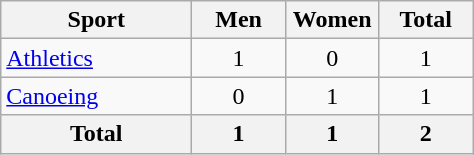<table class="wikitable sortable" style="text-align:center;">
<tr>
<th width=120>Sport</th>
<th width=55>Men</th>
<th width=55>Women</th>
<th width=55>Total</th>
</tr>
<tr>
<td align=left><a href='#'>Athletics</a></td>
<td>1</td>
<td>0</td>
<td>1</td>
</tr>
<tr>
<td align=left><a href='#'>Canoeing</a></td>
<td>0</td>
<td>1</td>
<td>1</td>
</tr>
<tr>
<th>Total</th>
<th>1</th>
<th>1</th>
<th>2</th>
</tr>
</table>
